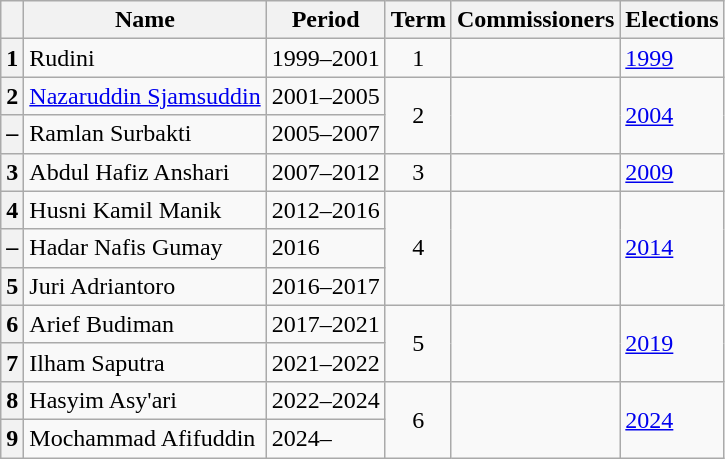<table class="wikitable">
<tr>
<th></th>
<th>Name</th>
<th>Period</th>
<th>Term</th>
<th>Commissioners</th>
<th>Elections</th>
</tr>
<tr>
<th>1</th>
<td>Rudini</td>
<td>1999–2001</td>
<td style="text-align:center">1</td>
<td></td>
<td><a href='#'>1999</a></td>
</tr>
<tr>
<th>2</th>
<td><a href='#'>Nazaruddin Sjamsuddin</a></td>
<td>2001–2005</td>
<td style="text-align:center" rowspan="2">2</td>
<td rowspan="2"></td>
<td rowspan="2"><a href='#'>2004</a></td>
</tr>
<tr>
<th>–</th>
<td>Ramlan Surbakti</td>
<td>2005–2007</td>
</tr>
<tr>
<th>3</th>
<td>Abdul Hafiz Anshari</td>
<td>2007–2012</td>
<td style="text-align:center">3</td>
<td></td>
<td><a href='#'>2009</a></td>
</tr>
<tr>
<th>4</th>
<td>Husni Kamil Manik</td>
<td>2012–2016</td>
<td style="text-align:center" rowspan="3">4</td>
<td rowspan="3"></td>
<td rowspan="3"><a href='#'>2014</a></td>
</tr>
<tr>
<th>–</th>
<td>Hadar Nafis Gumay</td>
<td>2016</td>
</tr>
<tr>
<th>5</th>
<td>Juri Adriantoro</td>
<td>2016–2017</td>
</tr>
<tr>
<th>6</th>
<td>Arief Budiman</td>
<td>2017–2021</td>
<td style="text-align:center" rowspan="2">5</td>
<td rowspan="2"></td>
<td rowspan="2"><a href='#'>2019</a></td>
</tr>
<tr>
<th>7</th>
<td>Ilham Saputra</td>
<td>2021–2022</td>
</tr>
<tr>
<th>8</th>
<td>Hasyim Asy'ari</td>
<td>2022–2024</td>
<td style="text-align:center" rowspan="2">6</td>
<td rowspan="2"></td>
<td rowspan="2"><a href='#'>2024</a></td>
</tr>
<tr>
<th>9</th>
<td>Mochammad Afifuddin</td>
<td>2024–</td>
</tr>
</table>
